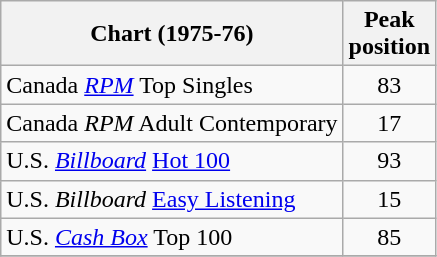<table class="wikitable sortable">
<tr>
<th>Chart (1975-76)</th>
<th>Peak<br>position</th>
</tr>
<tr>
<td>Canada <em><a href='#'>RPM</a></em> Top Singles</td>
<td style="text-align:center;">83</td>
</tr>
<tr>
<td>Canada <em>RPM</em> Adult Contemporary</td>
<td style="text-align:center;">17</td>
</tr>
<tr>
<td>U.S. <em><a href='#'>Billboard</a></em> <a href='#'>Hot 100</a></td>
<td style="text-align:center;">93</td>
</tr>
<tr>
<td>U.S. <em>Billboard</em> <a href='#'>Easy Listening</a></td>
<td style="text-align:center;">15</td>
</tr>
<tr>
<td>U.S. <a href='#'><em>Cash Box</em></a> Top 100</td>
<td align="center">85</td>
</tr>
<tr>
</tr>
</table>
